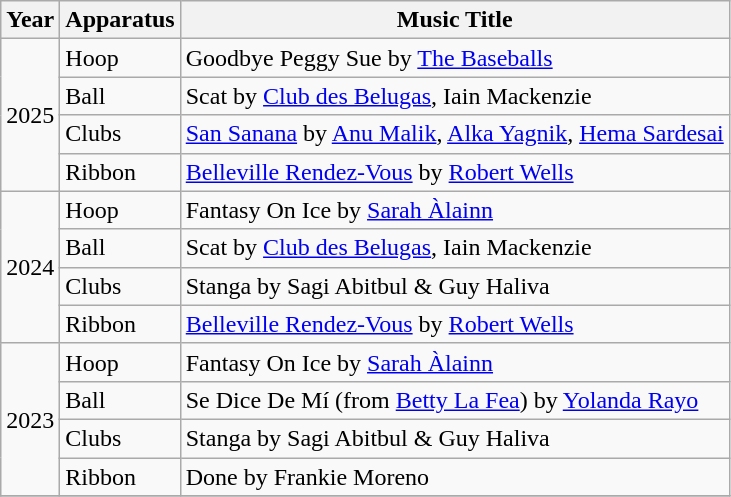<table class="wikitable">
<tr>
<th>Year</th>
<th>Apparatus</th>
<th>Music Title</th>
</tr>
<tr>
<td rowspan="4">2025</td>
<td>Hoop</td>
<td>Goodbye Peggy Sue by <a href='#'>The Baseballs</a></td>
</tr>
<tr>
<td>Ball</td>
<td>Scat by <a href='#'>Club des Belugas</a>, Iain Mackenzie</td>
</tr>
<tr>
<td>Clubs</td>
<td><a href='#'>San Sanana</a> by <a href='#'>Anu Malik</a>, <a href='#'>Alka Yagnik</a>, <a href='#'>Hema Sardesai</a></td>
</tr>
<tr>
<td>Ribbon</td>
<td><a href='#'>Belleville Rendez-Vous</a> by <a href='#'>Robert Wells</a></td>
</tr>
<tr>
<td rowspan="4">2024</td>
<td>Hoop</td>
<td>Fantasy On Ice by <a href='#'>Sarah Àlainn</a></td>
</tr>
<tr>
<td>Ball</td>
<td>Scat by <a href='#'>Club des Belugas</a>, Iain Mackenzie</td>
</tr>
<tr>
<td>Clubs</td>
<td>Stanga by Sagi Abitbul & Guy Haliva</td>
</tr>
<tr>
<td>Ribbon</td>
<td><a href='#'>Belleville Rendez-Vous</a> by <a href='#'>Robert Wells</a></td>
</tr>
<tr>
<td rowspan="4">2023</td>
<td>Hoop</td>
<td>Fantasy On Ice by <a href='#'>Sarah Àlainn</a></td>
</tr>
<tr>
<td>Ball</td>
<td>Se Dice De Mí (from <a href='#'>Betty La Fea</a>) by <a href='#'>Yolanda Rayo</a></td>
</tr>
<tr>
<td>Clubs</td>
<td>Stanga by Sagi Abitbul & Guy Haliva</td>
</tr>
<tr>
<td>Ribbon</td>
<td>Done by Frankie Moreno</td>
</tr>
<tr>
</tr>
</table>
